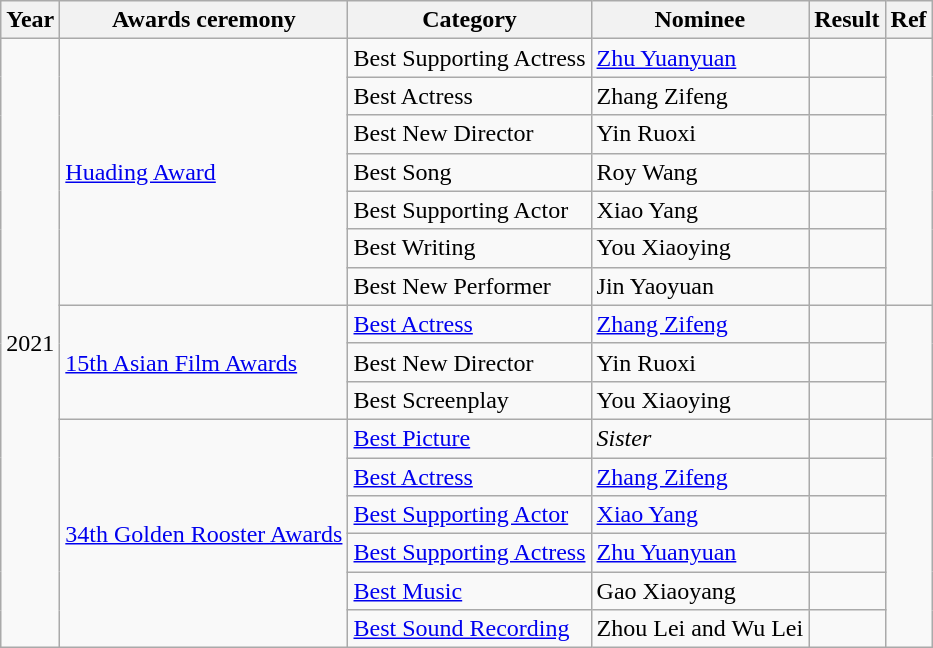<table class="wikitable">
<tr>
<th>Year</th>
<th>Awards ceremony</th>
<th>Category</th>
<th>Nominee</th>
<th>Result</th>
<th>Ref</th>
</tr>
<tr>
<td rowspan="16">2021</td>
<td rowspan=7><a href='#'>Huading Award</a></td>
<td>Best Supporting Actress</td>
<td><a href='#'>Zhu Yuanyuan</a></td>
<td></td>
<td rowspan="7"></td>
</tr>
<tr>
<td>Best Actress</td>
<td>Zhang Zifeng</td>
<td></td>
</tr>
<tr>
<td>Best New Director</td>
<td>Yin Ruoxi</td>
<td></td>
</tr>
<tr>
<td>Best Song</td>
<td>Roy Wang</td>
<td></td>
</tr>
<tr>
<td>Best Supporting Actor</td>
<td>Xiao Yang</td>
<td></td>
</tr>
<tr>
<td>Best Writing</td>
<td>You Xiaoying</td>
<td></td>
</tr>
<tr>
<td>Best New Performer</td>
<td>Jin Yaoyuan</td>
<td></td>
</tr>
<tr>
<td rowspan="3"><a href='#'>15th Asian Film Awards</a></td>
<td><a href='#'>Best Actress</a></td>
<td><a href='#'>Zhang Zifeng</a></td>
<td></td>
<td rowspan=3></td>
</tr>
<tr>
<td>Best New Director</td>
<td>Yin Ruoxi</td>
<td></td>
</tr>
<tr>
<td>Best Screenplay</td>
<td>You Xiaoying</td>
<td></td>
</tr>
<tr>
<td rowspan="6"><a href='#'>34th Golden Rooster Awards</a></td>
<td><a href='#'>Best Picture</a></td>
<td><em>Sister</em></td>
<td></td>
<td rowspan="6"></td>
</tr>
<tr>
<td><a href='#'>Best Actress</a></td>
<td><a href='#'>Zhang Zifeng</a></td>
<td></td>
</tr>
<tr>
<td><a href='#'>Best Supporting Actor</a></td>
<td><a href='#'>Xiao Yang</a></td>
<td></td>
</tr>
<tr>
<td><a href='#'>Best Supporting Actress</a></td>
<td><a href='#'>Zhu Yuanyuan</a></td>
<td></td>
</tr>
<tr>
<td><a href='#'>Best Music</a></td>
<td>Gao Xiaoyang</td>
<td></td>
</tr>
<tr>
<td><a href='#'>Best Sound Recording</a></td>
<td>Zhou Lei and Wu Lei</td>
<td></td>
</tr>
</table>
